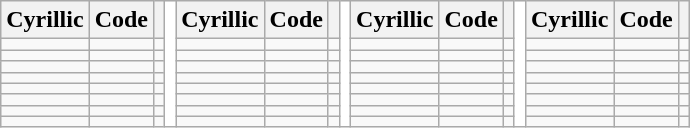<table class="wikitable" style="text-align:center;">
<tr>
<th>Cyrillic</th>
<th>Code</th>
<th></th>
<td rowspan=9 style="background:white;"></td>
<th>Cyrillic</th>
<th>Code</th>
<th></th>
<td rowspan=9 style="background:white;"></td>
<th>Cyrillic</th>
<th>Code</th>
<th></th>
<td rowspan=9 style="background:white;"></td>
<th>Cyrillic</th>
<th>Code</th>
<th></th>
</tr>
<tr>
<td></td>
<td style="text-align:left;"></td>
<td></td>
<td> </td>
<td style="text-align:left;"></td>
<td></td>
<td></td>
<td style="text-align:left;"></td>
<td></td>
<td></td>
<td style="text-align:left;"></td>
<td></td>
</tr>
<tr>
<td></td>
<td style="text-align:left;"></td>
<td></td>
<td></td>
<td style="text-align:left;"></td>
<td></td>
<td></td>
<td style="text-align:left;"></td>
<td></td>
<td></td>
<td style="text-align:left;"></td>
<td></td>
</tr>
<tr>
<td></td>
<td style="text-align:left;"></td>
<td></td>
<td></td>
<td style="text-align:left;"></td>
<td></td>
<td></td>
<td style="text-align:left;"></td>
<td></td>
<td> </td>
<td style="text-align:left;"></td>
<td></td>
</tr>
<tr>
<td></td>
<td style="text-align:left;"></td>
<td></td>
<td></td>
<td style="text-align:left;"></td>
<td></td>
<td></td>
<td style="text-align:left;"></td>
<td></td>
<td> </td>
<td style="text-align:left;"></td>
<td></td>
</tr>
<tr>
<td></td>
<td style="text-align:left;"></td>
<td></td>
<td></td>
<td style="text-align:left;"></td>
<td></td>
<td></td>
<td style="text-align:left;"></td>
<td></td>
<td> </td>
<td style="text-align:left;"></td>
<td></td>
</tr>
<tr>
<td></td>
<td style="text-align:left;"></td>
<td></td>
<td></td>
<td style="text-align:left;"></td>
<td></td>
<td></td>
<td style="text-align:left;"></td>
<td></td>
<td></td>
<td style="text-align:left;"></td>
<td></td>
</tr>
<tr>
<td></td>
<td style="text-align:left;"></td>
<td></td>
<td></td>
<td style="text-align:left;"></td>
<td></td>
<td></td>
<td style="text-align:left;"></td>
<td></td>
<td></td>
<td style="text-align:left;"></td>
<td></td>
</tr>
<tr>
<td></td>
<td style="text-align:left;"></td>
<td></td>
<td></td>
<td style="text-align:left;"></td>
<td></td>
<td></td>
<td style="text-align:left;"></td>
<td></td>
<td></td>
<td style="text-align:left;"></td>
<td></td>
</tr>
</table>
